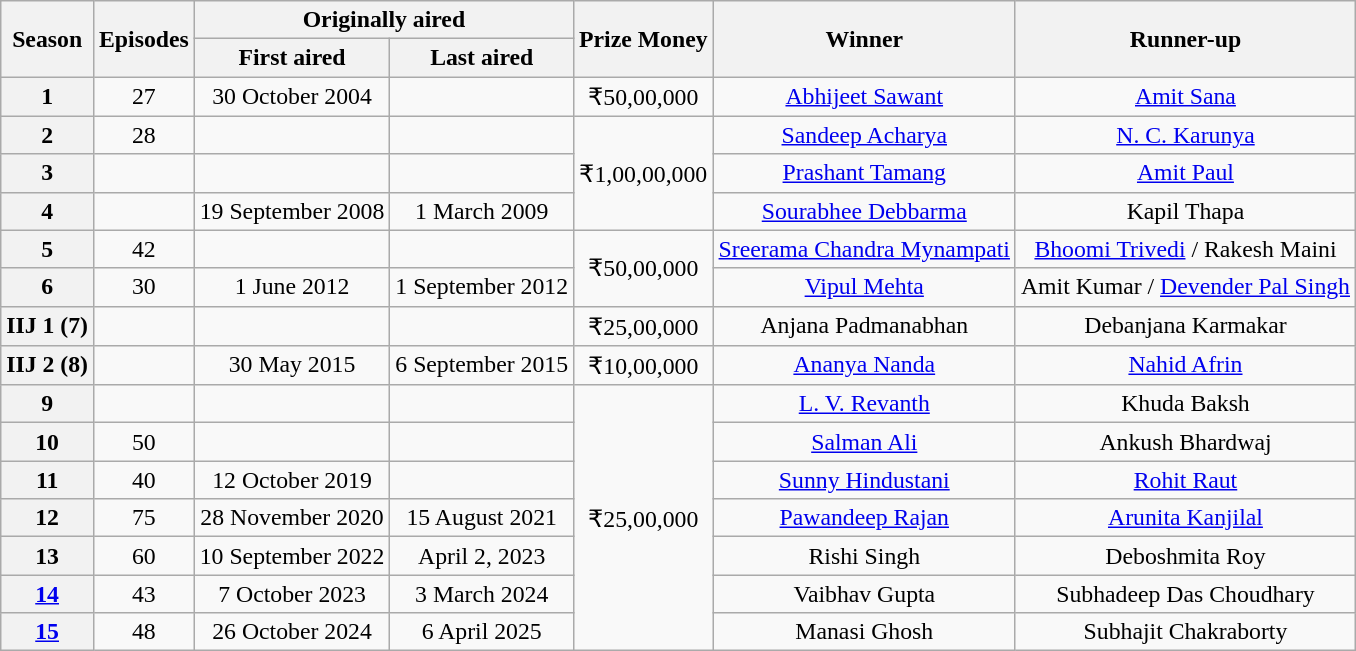<table class="wikitable nowrap" style="text-align:center; font-size:99%">
<tr>
<th rowspan="2" scope="col">Season</th>
<th rowspan="2">Episodes</th>
<th colspan="2">Originally aired</th>
<th rowspan="2">Prize Money</th>
<th rowspan="2">Winner</th>
<th rowspan="2">Runner-up</th>
</tr>
<tr>
<th>First aired</th>
<th>Last aired</th>
</tr>
<tr>
<th>1</th>
<td>27</td>
<td>30 October 2004</td>
<td></td>
<td>₹50,00,000</td>
<td><a href='#'>Abhijeet Sawant</a></td>
<td><a href='#'>Amit Sana</a></td>
</tr>
<tr>
<th>2</th>
<td>28</td>
<td></td>
<td></td>
<td rowspan="3">₹1,00,00,000</td>
<td><a href='#'>Sandeep Acharya</a></td>
<td><a href='#'>N. C. Karunya</a></td>
</tr>
<tr>
<th>3</th>
<td></td>
<td></td>
<td></td>
<td><a href='#'>Prashant Tamang</a></td>
<td><a href='#'>Amit Paul</a></td>
</tr>
<tr>
<th>4</th>
<td></td>
<td>19 September 2008</td>
<td>1 March 2009</td>
<td><a href='#'>Sourabhee Debbarma</a></td>
<td>Kapil Thapa</td>
</tr>
<tr>
<th>5</th>
<td>42</td>
<td></td>
<td></td>
<td rowspan="2">₹50,00,000</td>
<td><a href='#'>Sreerama Chandra Mynampati</a></td>
<td><a href='#'>Bhoomi Trivedi</a> / Rakesh Maini</td>
</tr>
<tr>
<th>6</th>
<td>30</td>
<td>1 June 2012</td>
<td>1 September 2012</td>
<td><a href='#'>Vipul Mehta</a></td>
<td>Amit Kumar / <a href='#'>Devender Pal Singh</a></td>
</tr>
<tr>
<th>IIJ 1 (7)</th>
<td></td>
<td></td>
<td></td>
<td>₹25,00,000</td>
<td>Anjana Padmanabhan</td>
<td>Debanjana Karmakar</td>
</tr>
<tr>
<th>IIJ 2 (8)</th>
<td></td>
<td>30 May 2015</td>
<td>6 September 2015</td>
<td>₹10,00,000</td>
<td><a href='#'>Ananya Nanda</a></td>
<td><a href='#'>Nahid Afrin</a></td>
</tr>
<tr>
<th>9</th>
<td></td>
<td></td>
<td></td>
<td rowspan="7">₹25,00,000</td>
<td><a href='#'>L. V. Revanth</a></td>
<td>Khuda Baksh</td>
</tr>
<tr>
<th>10</th>
<td>50</td>
<td></td>
<td></td>
<td><a href='#'>Salman Ali</a></td>
<td>Ankush Bhardwaj</td>
</tr>
<tr>
<th>11</th>
<td>40</td>
<td>12 October 2019</td>
<td></td>
<td><a href='#'>Sunny Hindustani</a></td>
<td><a href='#'>Rohit Raut</a></td>
</tr>
<tr>
<th>12</th>
<td>75</td>
<td>28 November 2020</td>
<td>15 August 2021</td>
<td><a href='#'>Pawandeep Rajan</a></td>
<td><a href='#'>Arunita Kanjilal</a></td>
</tr>
<tr>
<th>13</th>
<td>60</td>
<td>10 September 2022</td>
<td>April 2, 2023</td>
<td>Rishi Singh</td>
<td>Deboshmita Roy</td>
</tr>
<tr>
<th><a href='#'>14</a></th>
<td>43</td>
<td>7 October 2023</td>
<td>3 March 2024</td>
<td>Vaibhav Gupta</td>
<td>Subhadeep Das Choudhary</td>
</tr>
<tr>
<th><a href='#'>15</a></th>
<td>48</td>
<td>26 October 2024</td>
<td>6 April 2025</td>
<td>Manasi Ghosh</td>
<td>Subhajit Chakraborty</td>
</tr>
</table>
